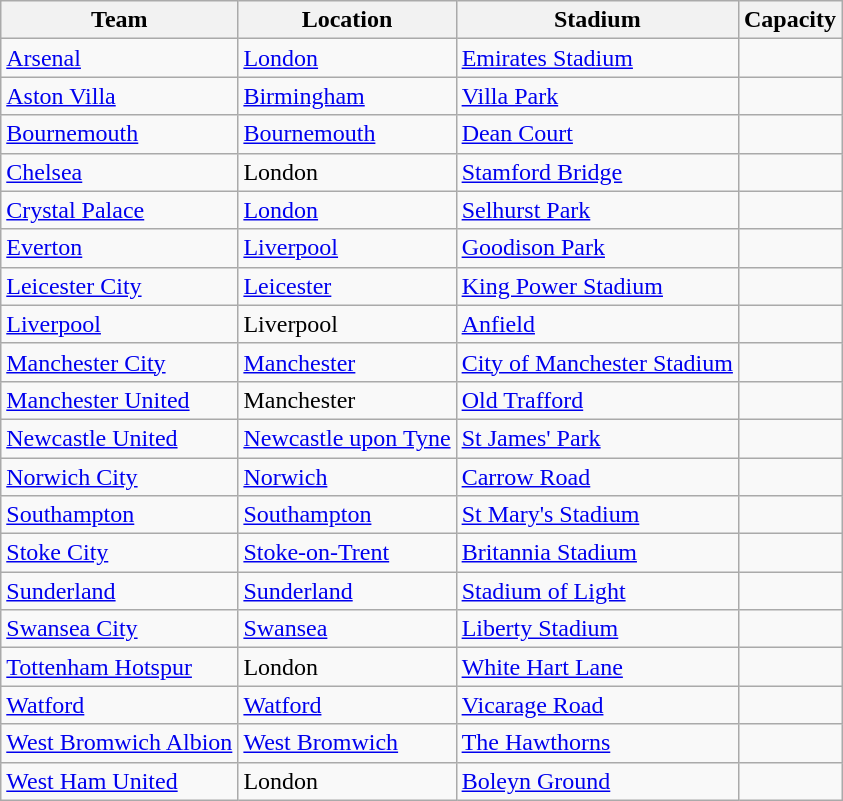<table class="wikitable sortable">
<tr>
<th>Team</th>
<th>Location</th>
<th>Stadium</th>
<th>Capacity</th>
</tr>
<tr>
<td><a href='#'>Arsenal</a></td>
<td><a href='#'>London</a> </td>
<td><a href='#'>Emirates Stadium</a></td>
<td style="text-align:center"></td>
</tr>
<tr>
<td><a href='#'>Aston Villa</a></td>
<td><a href='#'>Birmingham</a></td>
<td><a href='#'>Villa Park</a></td>
<td style="text-align:center"></td>
</tr>
<tr>
<td><a href='#'>Bournemouth</a></td>
<td><a href='#'>Bournemouth</a></td>
<td><a href='#'>Dean Court</a></td>
<td style="text-align:center"></td>
</tr>
<tr>
<td><a href='#'>Chelsea</a></td>
<td>London </td>
<td><a href='#'>Stamford Bridge</a></td>
<td style="text-align:center"></td>
</tr>
<tr>
<td><a href='#'>Crystal Palace</a></td>
<td><a href='#'>London</a> </td>
<td><a href='#'>Selhurst Park</a></td>
<td style="text-align:center"></td>
</tr>
<tr>
<td><a href='#'>Everton</a></td>
<td><a href='#'>Liverpool</a> </td>
<td><a href='#'>Goodison Park</a></td>
<td style="text-align:center"></td>
</tr>
<tr>
<td><a href='#'>Leicester City</a></td>
<td><a href='#'>Leicester</a></td>
<td><a href='#'>King Power Stadium</a></td>
<td style="text-align:center"></td>
</tr>
<tr>
<td><a href='#'>Liverpool</a></td>
<td>Liverpool </td>
<td><a href='#'>Anfield</a></td>
<td style="text-align:center"></td>
</tr>
<tr>
<td><a href='#'>Manchester City</a></td>
<td><a href='#'>Manchester</a> </td>
<td><a href='#'>City of Manchester Stadium</a></td>
<td style="text-align:center"></td>
</tr>
<tr>
<td><a href='#'>Manchester United</a></td>
<td>Manchester </td>
<td><a href='#'>Old Trafford</a></td>
<td style="text-align:center"></td>
</tr>
<tr>
<td><a href='#'>Newcastle United</a></td>
<td><a href='#'>Newcastle upon Tyne</a></td>
<td><a href='#'>St James' Park</a></td>
<td style="text-align:center"></td>
</tr>
<tr>
<td><a href='#'>Norwich City</a></td>
<td><a href='#'>Norwich</a></td>
<td><a href='#'>Carrow Road</a></td>
<td style="text-align:center"></td>
</tr>
<tr>
<td><a href='#'>Southampton</a></td>
<td><a href='#'>Southampton</a></td>
<td><a href='#'>St Mary's Stadium</a></td>
<td style="text-align:center"></td>
</tr>
<tr>
<td><a href='#'>Stoke City</a></td>
<td><a href='#'>Stoke-on-Trent</a></td>
<td><a href='#'>Britannia Stadium</a></td>
<td style="text-align:center"></td>
</tr>
<tr>
<td><a href='#'>Sunderland</a></td>
<td><a href='#'>Sunderland</a></td>
<td><a href='#'>Stadium of Light</a></td>
<td style="text-align:center"></td>
</tr>
<tr>
<td><a href='#'>Swansea City</a></td>
<td><a href='#'>Swansea</a></td>
<td><a href='#'>Liberty Stadium</a></td>
<td style="text-align:center"></td>
</tr>
<tr>
<td><a href='#'>Tottenham Hotspur</a></td>
<td>London </td>
<td><a href='#'>White Hart Lane</a></td>
<td style="text-align:center"></td>
</tr>
<tr>
<td><a href='#'>Watford</a></td>
<td><a href='#'>Watford</a></td>
<td><a href='#'>Vicarage Road</a></td>
<td style="text-align:center"></td>
</tr>
<tr>
<td><a href='#'>West Bromwich Albion</a></td>
<td><a href='#'>West Bromwich</a></td>
<td><a href='#'>The Hawthorns</a></td>
<td style="text-align:center"></td>
</tr>
<tr>
<td><a href='#'>West Ham United</a></td>
<td>London </td>
<td><a href='#'>Boleyn Ground</a></td>
<td style="text-align:center"></td>
</tr>
</table>
